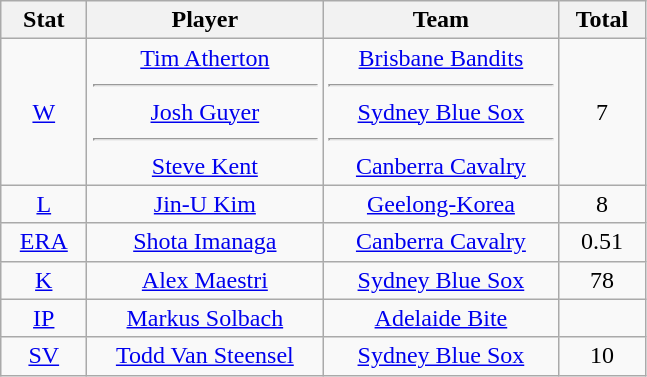<table class="wikitable" style="text-align:center;">
<tr>
<th scope="col" width=50>Stat</th>
<th scope="col" width=150>Player</th>
<th scope="col" width=150>Team</th>
<th scope="col" width=50>Total</th>
</tr>
<tr>
<td><a href='#'>W</a></td>
<td><div><a href='#'>Tim Atherton</a></div><hr><div><a href='#'>Josh Guyer</a></div><hr><div><a href='#'>Steve Kent</a></div></td>
<td><div><a href='#'>Brisbane Bandits</a></div><hr><div><a href='#'>Sydney Blue Sox</a></div><hr><div><a href='#'>Canberra Cavalry</a></div></td>
<td>7</td>
</tr>
<tr>
<td><a href='#'>L</a></td>
<td><a href='#'>Jin-U Kim</a></td>
<td><a href='#'>Geelong-Korea</a></td>
<td>8</td>
</tr>
<tr>
<td><a href='#'>ERA</a></td>
<td><a href='#'>Shota Imanaga</a></td>
<td><a href='#'>Canberra Cavalry</a></td>
<td>0.51</td>
</tr>
<tr>
<td><a href='#'>K</a></td>
<td><a href='#'>Alex Maestri</a></td>
<td><a href='#'>Sydney Blue Sox</a></td>
<td>78</td>
</tr>
<tr>
<td><a href='#'>IP</a></td>
<td><a href='#'>Markus Solbach</a></td>
<td><a href='#'>Adelaide Bite</a></td>
<td></td>
</tr>
<tr>
<td><a href='#'>SV</a></td>
<td><a href='#'>Todd Van Steensel</a></td>
<td><a href='#'>Sydney Blue Sox</a></td>
<td>10</td>
</tr>
</table>
